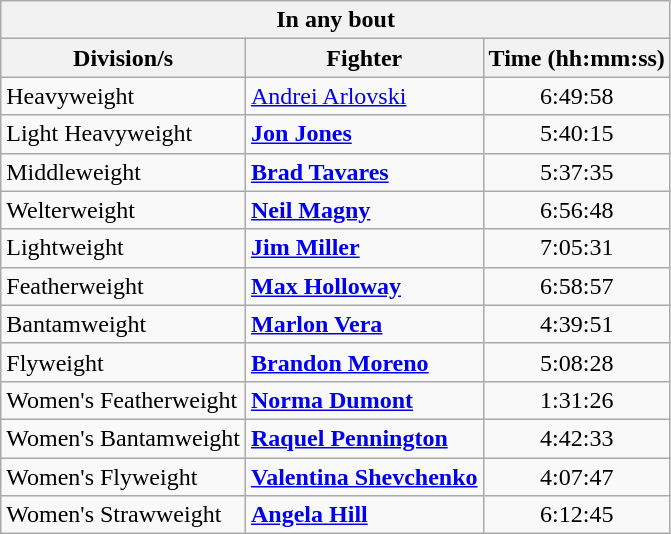<table id="Most_total_fight_time_all_div" class=wikitable>
<tr>
<th colspan=3>In any bout</th>
</tr>
<tr>
<th>Division/s</th>
<th>Fighter</th>
<th>Time (hh:mm:ss)</th>
</tr>
<tr>
<td>Heavyweight</td>
<td> <a href='#'>Andrei Arlovski</a></td>
<td align=center>6:49:58</td>
</tr>
<tr>
<td>Light Heavyweight</td>
<td> <strong><a href='#'>Jon Jones</a></strong></td>
<td align=center>5:40:15</td>
</tr>
<tr>
<td>Middleweight</td>
<td> <strong><a href='#'>Brad Tavares</a></strong></td>
<td align=center>5:37:35</td>
</tr>
<tr>
<td>Welterweight</td>
<td> <strong><a href='#'>Neil Magny</a></strong></td>
<td align=center>6:56:48</td>
</tr>
<tr>
<td>Lightweight</td>
<td><strong> <a href='#'>Jim Miller</a></strong></td>
<td align=center>7:05:31</td>
</tr>
<tr>
<td>Featherweight</td>
<td><strong> <a href='#'>Max Holloway</a></strong></td>
<td align=center>6:58:57</td>
</tr>
<tr>
<td>Bantamweight</td>
<td> <strong><a href='#'>Marlon Vera</a></strong></td>
<td align=center>4:39:51</td>
</tr>
<tr>
<td>Flyweight</td>
<td> <strong><a href='#'>Brandon Moreno</a></strong></td>
<td align=center>5:08:28</td>
</tr>
<tr>
<td>Women's Featherweight</td>
<td> <strong><a href='#'>Norma Dumont</a></strong></td>
<td align=center>1:31:26</td>
</tr>
<tr>
<td>Women's Bantamweight</td>
<td> <strong><a href='#'>Raquel Pennington</a></strong></td>
<td align=center>4:42:33</td>
</tr>
<tr>
<td>Women's Flyweight</td>
<td> <strong><a href='#'>Valentina Shevchenko</a></strong></td>
<td align=center>4:07:47</td>
</tr>
<tr>
<td>Women's Strawweight</td>
<td> <strong><a href='#'>Angela Hill</a></strong></td>
<td align=center>6:12:45</td>
</tr>
</table>
